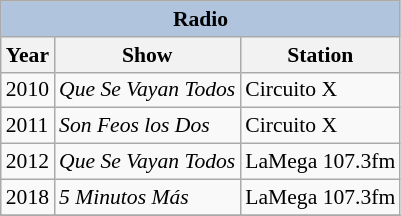<table class="wikitable" style="font-size: 90%;">
<tr>
<th colspan="4" style="background: LightSteelBlue;">Radio</th>
</tr>
<tr>
<th>Year</th>
<th>Show</th>
<th>Station</th>
</tr>
<tr>
<td>2010</td>
<td><em>Que Se Vayan Todos</em></td>
<td>Circuito X</td>
</tr>
<tr>
<td>2011</td>
<td><em>Son Feos los Dos</em></td>
<td>Circuito X</td>
</tr>
<tr>
<td>2012</td>
<td><em>Que Se Vayan Todos</em></td>
<td>LaMega 107.3fm</td>
</tr>
<tr>
<td>2018</td>
<td><em>5 Minutos Más</em></td>
<td>LaMega 107.3fm</td>
</tr>
<tr>
</tr>
</table>
